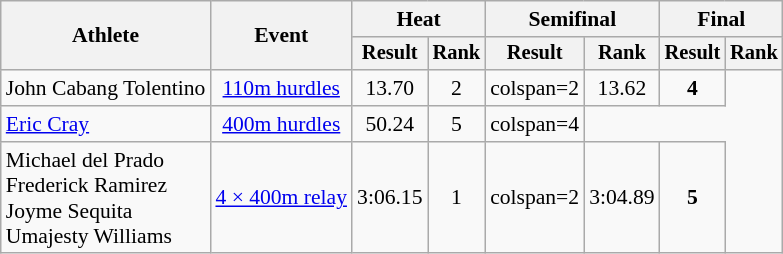<table class="wikitable" style="font-size:90%">
<tr>
<th rowspan=2>Athlete</th>
<th rowspan=2>Event</th>
<th colspan=2>Heat</th>
<th colspan=2>Semifinal</th>
<th colspan=2>Final</th>
</tr>
<tr style="font-size:95%">
<th>Result</th>
<th>Rank</th>
<th>Result</th>
<th>Rank</th>
<th>Result</th>
<th>Rank</th>
</tr>
<tr align=center>
<td align=left>John Cabang Tolentino</td>
<td><a href='#'>110m hurdles</a></td>
<td>13.70</td>
<td>2 </td>
<td>colspan=2 </td>
<td>13.62</td>
<td><strong>4</strong></td>
</tr>
<tr align=center>
<td align=left><a href='#'>Eric Cray</a></td>
<td><a href='#'>400m hurdles</a></td>
<td>50.24</td>
<td>5</td>
<td>colspan=4 </td>
</tr>
<tr align=center>
<td align=left>Michael del Prado<br>Frederick Ramirez<br>Joyme Sequita<br>Umajesty Williams</td>
<td><a href='#'>4 × 400m relay</a></td>
<td>3:06.15</td>
<td>1  </td>
<td>colspan=2 </td>
<td>3:04.89</td>
<td><strong>5</strong> </td>
</tr>
</table>
